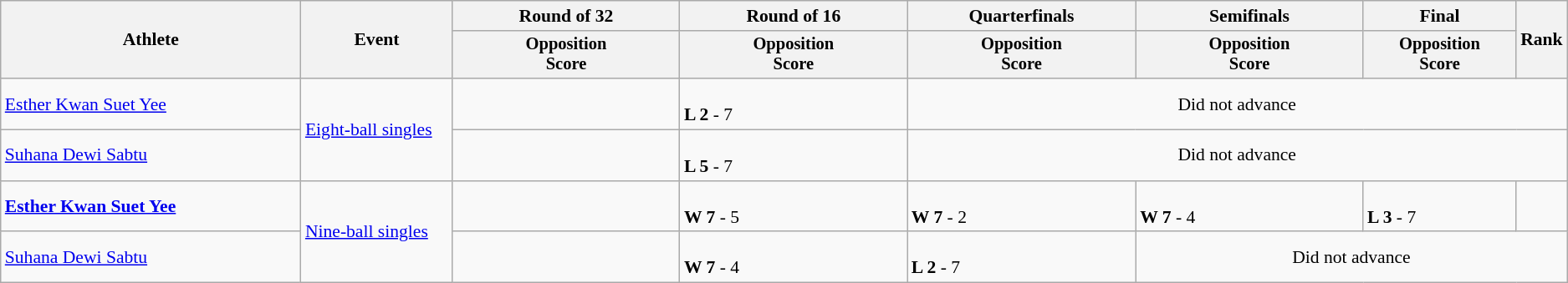<table class=wikitable style="font-size:90%; text-align:center">
<tr>
<th rowspan=2 width="20%">Athlete</th>
<th rowspan=2 width="10%">Event</th>
<th width="15%">Round of 32</th>
<th width="15%">Round of 16</th>
<th width="15%">Quarterfinals</th>
<th width="15%">Semifinals</th>
<th width="15%">Final</th>
<th rowspan=2>Rank</th>
</tr>
<tr style="font-size:95%;">
<th>Opposition<br>Score</th>
<th>Opposition<br>Score</th>
<th>Opposition<br>Score</th>
<th>Opposition<br>Score</th>
<th>Opposition<br>Score</th>
</tr>
<tr>
<td align=left><a href='#'>Esther Kwan Suet Yee</a></td>
<td align=left rowspan=2><a href='#'>Eight-ball singles</a></td>
<td></td>
<td align=left><br><strong>L 2</strong> - 7</td>
<td colspan=4>Did not advance</td>
</tr>
<tr>
<td align=left><a href='#'>Suhana Dewi Sabtu</a></td>
<td></td>
<td align=left><br><strong>L 5</strong> - 7</td>
<td colspan=4>Did not advance</td>
</tr>
<tr>
<td align=left><strong><a href='#'>Esther Kwan Suet Yee</a></strong></td>
<td align=left rowspan=2><a href='#'>Nine-ball singles</a></td>
<td></td>
<td align=left><br><strong>W 7</strong> - 5</td>
<td align=left><br><strong>W 7</strong> - 2</td>
<td align=left><br><strong>W 7</strong> - 4</td>
<td align=left><br><strong>L 3</strong> - 7</td>
<td></td>
</tr>
<tr>
<td align=left><a href='#'>Suhana Dewi Sabtu</a></td>
<td></td>
<td align=left><br><strong>W 7</strong> - 4</td>
<td align=left><br><strong>L 2</strong> - 7</td>
<td colspan=3>Did not advance</td>
</tr>
</table>
